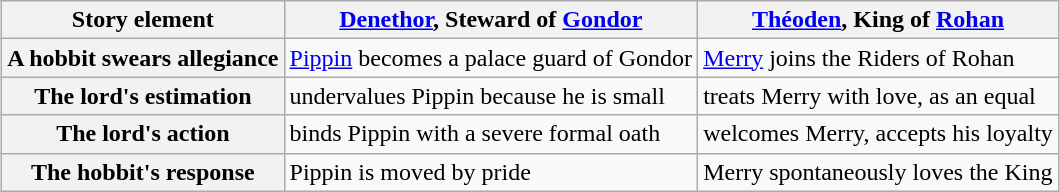<table class="wikitable" style="margin: 1em auto;">
<tr>
<th>Story element</th>
<th><a href='#'>Denethor</a>, Steward of <a href='#'>Gondor</a></th>
<th><a href='#'>Théoden</a>, King of <a href='#'>Rohan</a></th>
</tr>
<tr>
<th>A hobbit swears allegiance</th>
<td><a href='#'>Pippin</a> becomes a palace guard of Gondor</td>
<td><a href='#'>Merry</a> joins the Riders of Rohan</td>
</tr>
<tr>
<th>The lord's estimation</th>
<td>undervalues Pippin because he is small</td>
<td>treats Merry with love, as an equal</td>
</tr>
<tr>
<th>The lord's action</th>
<td>binds Pippin with a severe formal oath</td>
<td>welcomes Merry, accepts his loyalty</td>
</tr>
<tr>
<th>The hobbit's response</th>
<td>Pippin is moved by pride</td>
<td>Merry spontaneously loves the King</td>
</tr>
</table>
